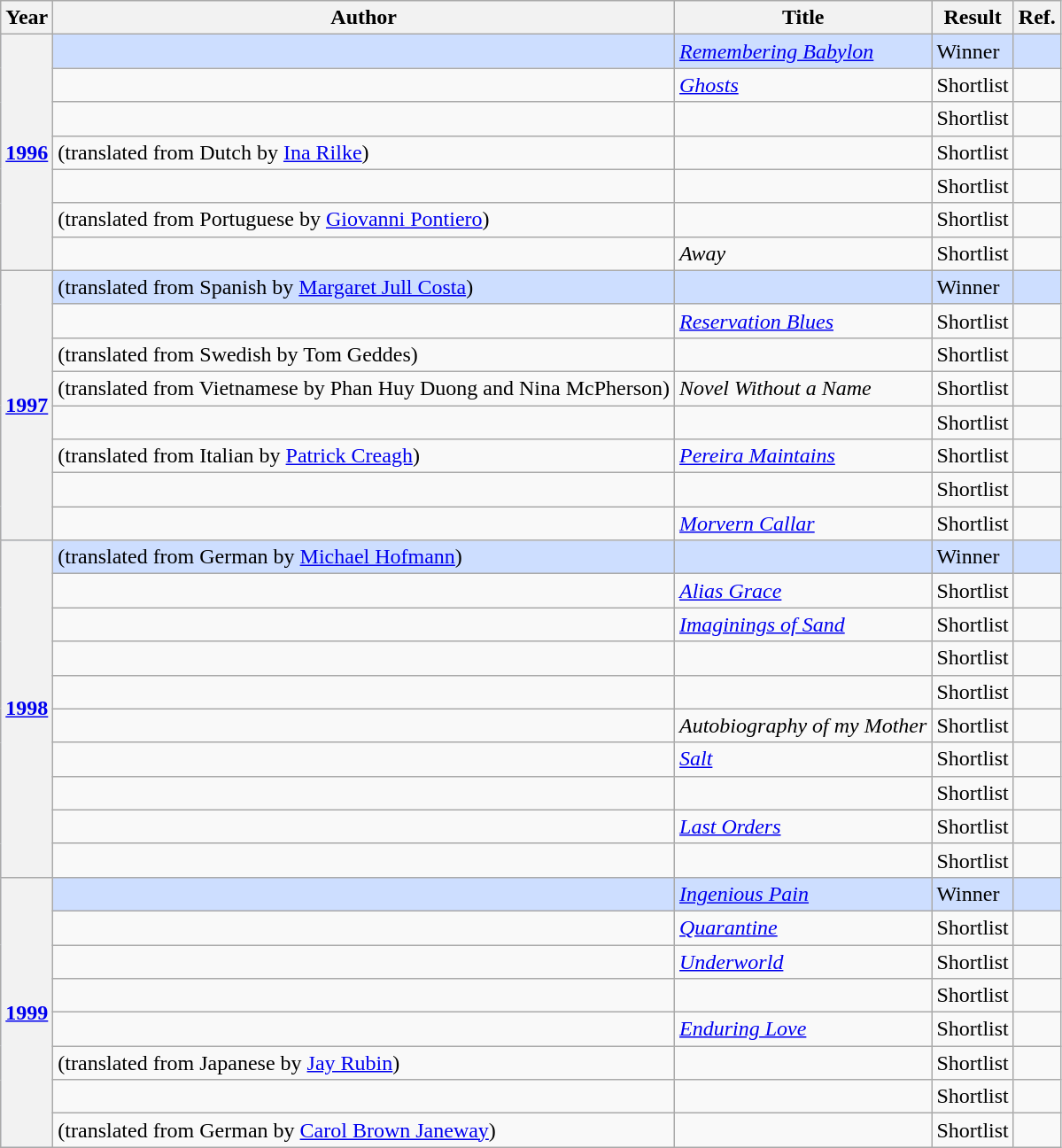<table class="wikitable sortable mw-collapsible">
<tr>
<th>Year</th>
<th>Author</th>
<th>Title</th>
<th>Result</th>
<th>Ref.</th>
</tr>
<tr style=background:#cddeff>
<th rowspan="7"><a href='#'>1996</a></th>
<td></td>
<td><em><a href='#'>Remembering Babylon</a></em></td>
<td>Winner</td>
<td></td>
</tr>
<tr>
<td></td>
<td><em><a href='#'>Ghosts</a></em></td>
<td>Shortlist</td>
<td></td>
</tr>
<tr>
<td></td>
<td><em></em></td>
<td>Shortlist</td>
<td></td>
</tr>
<tr>
<td> (translated from Dutch by <a href='#'>Ina Rilke</a>)</td>
<td><em></em></td>
<td>Shortlist</td>
<td></td>
</tr>
<tr>
<td></td>
<td><em></em></td>
<td>Shortlist</td>
<td></td>
</tr>
<tr>
<td> (translated from Portuguese by <a href='#'>Giovanni Pontiero</a>)</td>
<td><em></em></td>
<td>Shortlist</td>
<td></td>
</tr>
<tr>
<td></td>
<td><em>Away</em></td>
<td>Shortlist</td>
<td></td>
</tr>
<tr style=background:#cddeff>
<th rowspan="8"><a href='#'>1997</a></th>
<td> (translated from Spanish by <a href='#'>Margaret Jull Costa</a>)</td>
<td><em></em></td>
<td>Winner</td>
<td></td>
</tr>
<tr>
<td></td>
<td><em><a href='#'>Reservation Blues</a></em></td>
<td>Shortlist</td>
<td></td>
</tr>
<tr>
<td> (translated from Swedish by Tom Geddes)</td>
<td><em></em></td>
<td>Shortlist</td>
<td></td>
</tr>
<tr>
<td> (translated from Vietnamese by Phan Huy Duong and Nina McPherson)</td>
<td><em>Novel Without a Name</em></td>
<td>Shortlist</td>
<td></td>
</tr>
<tr>
<td></td>
<td><em></em></td>
<td>Shortlist</td>
<td></td>
</tr>
<tr>
<td> (translated from Italian by <a href='#'>Patrick Creagh</a>)</td>
<td><em><a href='#'>Pereira Maintains</a></em></td>
<td>Shortlist</td>
<td></td>
</tr>
<tr>
<td></td>
<td><em></em></td>
<td>Shortlist</td>
<td></td>
</tr>
<tr>
<td></td>
<td><em><a href='#'>Morvern Callar</a></em></td>
<td>Shortlist</td>
<td></td>
</tr>
<tr style=background:#cddeff>
<th rowspan="10"><a href='#'>1998</a></th>
<td> (translated from German by <a href='#'>Michael Hofmann</a>)</td>
<td><em></em></td>
<td>Winner</td>
<td></td>
</tr>
<tr>
<td></td>
<td><em><a href='#'>Alias Grace</a></em></td>
<td>Shortlist</td>
<td></td>
</tr>
<tr>
<td></td>
<td><em><a href='#'>Imaginings of Sand</a></em></td>
<td>Shortlist</td>
<td></td>
</tr>
<tr>
<td></td>
<td><em></em></td>
<td>Shortlist</td>
<td></td>
</tr>
<tr>
<td></td>
<td><em></em></td>
<td>Shortlist</td>
<td></td>
</tr>
<tr>
<td></td>
<td><em>Autobiography of my Mother</em></td>
<td>Shortlist</td>
<td></td>
</tr>
<tr>
<td></td>
<td><em><a href='#'>Salt</a></em></td>
<td>Shortlist</td>
<td></td>
</tr>
<tr>
<td></td>
<td><em></em></td>
<td>Shortlist</td>
<td></td>
</tr>
<tr>
<td></td>
<td><em><a href='#'>Last Orders</a></em></td>
<td>Shortlist</td>
<td></td>
</tr>
<tr>
<td></td>
<td><em></em></td>
<td>Shortlist</td>
<td></td>
</tr>
<tr style=background:#cddeff>
<th rowspan="8"><a href='#'>1999</a></th>
<td></td>
<td><em><a href='#'>Ingenious Pain</a> </em></td>
<td>Winner</td>
<td></td>
</tr>
<tr>
<td></td>
<td><em><a href='#'>Quarantine</a></em></td>
<td>Shortlist</td>
<td></td>
</tr>
<tr>
<td></td>
<td><em><a href='#'>Underworld</a></em></td>
<td>Shortlist</td>
<td></td>
</tr>
<tr>
<td></td>
<td><em></em></td>
<td>Shortlist</td>
<td></td>
</tr>
<tr>
<td></td>
<td><em><a href='#'>Enduring Love</a></em></td>
<td>Shortlist</td>
<td></td>
</tr>
<tr>
<td> (translated from Japanese by <a href='#'>Jay Rubin</a>)</td>
<td><em></em></td>
<td>Shortlist</td>
<td></td>
</tr>
<tr>
<td></td>
<td><em></em></td>
<td>Shortlist</td>
<td></td>
</tr>
<tr>
<td> (translated from German by <a href='#'>Carol Brown Janeway</a>)</td>
<td><em></em></td>
<td>Shortlist</td>
<td></td>
</tr>
</table>
